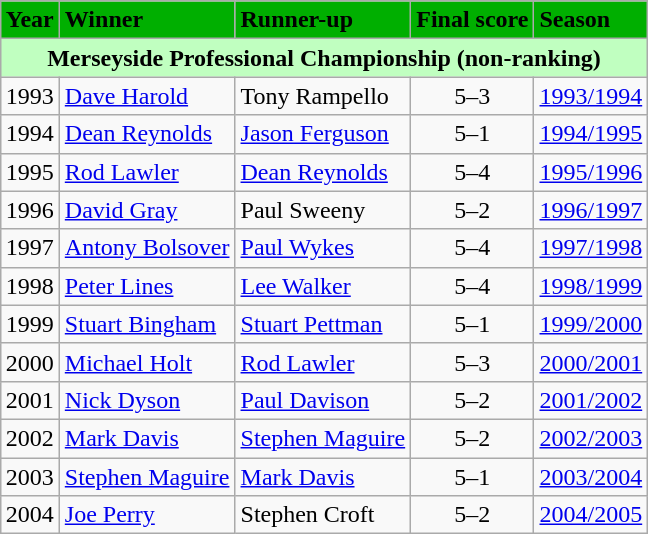<table class="wikitable" style="margin: auto">
<tr>
<th style="text-align: center; background-color: #00af00">Year</th>
<th style="text-align: left; background-color: #00af00">Winner</th>
<th style="text-align: left; background-color: #00af00">Runner-up</th>
<th style="text-align: left; background-color: #00af00">Final score</th>
<th style="text-align: left; background-color: #00af00">Season</th>
</tr>
<tr>
<th colspan=5 style="text-align: center; background-color: #c0ffc0">Merseyside Professional Championship (non-ranking)</th>
</tr>
<tr>
<td>1993</td>
<td> <a href='#'>Dave Harold</a></td>
<td> Tony Rampello</td>
<td style="text-align: center">5–3</td>
<td><a href='#'>1993/1994</a></td>
</tr>
<tr>
<td>1994</td>
<td> <a href='#'>Dean Reynolds</a></td>
<td> <a href='#'>Jason Ferguson</a></td>
<td style="text-align: center">5–1</td>
<td><a href='#'>1994/1995</a></td>
</tr>
<tr>
<td>1995</td>
<td> <a href='#'>Rod Lawler</a></td>
<td> <a href='#'>Dean Reynolds</a></td>
<td style="text-align: center">5–4</td>
<td><a href='#'>1995/1996</a></td>
</tr>
<tr>
<td>1996</td>
<td> <a href='#'>David Gray</a></td>
<td> Paul Sweeny</td>
<td style="text-align: center">5–2</td>
<td><a href='#'>1996/1997</a></td>
</tr>
<tr>
<td>1997</td>
<td> <a href='#'>Antony Bolsover</a></td>
<td> <a href='#'>Paul Wykes</a></td>
<td style="text-align: center">5–4</td>
<td><a href='#'>1997/1998</a></td>
</tr>
<tr>
<td>1998</td>
<td> <a href='#'>Peter Lines</a></td>
<td> <a href='#'>Lee Walker</a></td>
<td style="text-align: center">5–4</td>
<td><a href='#'>1998/1999</a></td>
</tr>
<tr>
<td>1999</td>
<td> <a href='#'>Stuart Bingham</a></td>
<td> <a href='#'>Stuart Pettman</a></td>
<td style="text-align: center">5–1</td>
<td><a href='#'>1999/2000</a></td>
</tr>
<tr>
<td>2000</td>
<td> <a href='#'>Michael Holt</a></td>
<td> <a href='#'>Rod Lawler</a></td>
<td style="text-align: center">5–3</td>
<td><a href='#'>2000/2001</a></td>
</tr>
<tr>
<td>2001</td>
<td> <a href='#'>Nick Dyson</a></td>
<td> <a href='#'>Paul Davison</a></td>
<td style="text-align: center">5–2</td>
<td><a href='#'>2001/2002</a></td>
</tr>
<tr>
<td>2002</td>
<td> <a href='#'>Mark Davis</a></td>
<td> <a href='#'>Stephen Maguire</a></td>
<td style="text-align: center">5–2</td>
<td><a href='#'>2002/2003</a></td>
</tr>
<tr>
<td>2003</td>
<td> <a href='#'>Stephen Maguire</a></td>
<td> <a href='#'>Mark Davis</a></td>
<td style="text-align: center">5–1</td>
<td><a href='#'>2003/2004</a></td>
</tr>
<tr>
<td>2004</td>
<td> <a href='#'>Joe Perry</a></td>
<td> Stephen Croft</td>
<td style="text-align: center">5–2</td>
<td><a href='#'>2004/2005</a></td>
</tr>
</table>
